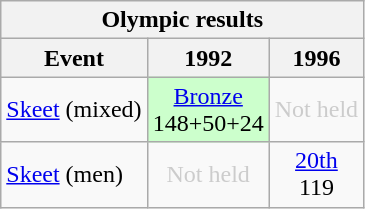<table class="wikitable" style="text-align: center">
<tr>
<th colspan=3>Olympic results</th>
</tr>
<tr>
<th>Event</th>
<th>1992</th>
<th>1996</th>
</tr>
<tr>
<td align=left><a href='#'>Skeet</a> (mixed)</td>
<td style="background: #ccffcc"> <a href='#'>Bronze</a><br>148+50+24</td>
<td style="color: #cccccc">Not held</td>
</tr>
<tr>
<td align=left><a href='#'>Skeet</a> (men)</td>
<td style="color: #cccccc">Not held</td>
<td><a href='#'>20th</a><br>119</td>
</tr>
</table>
